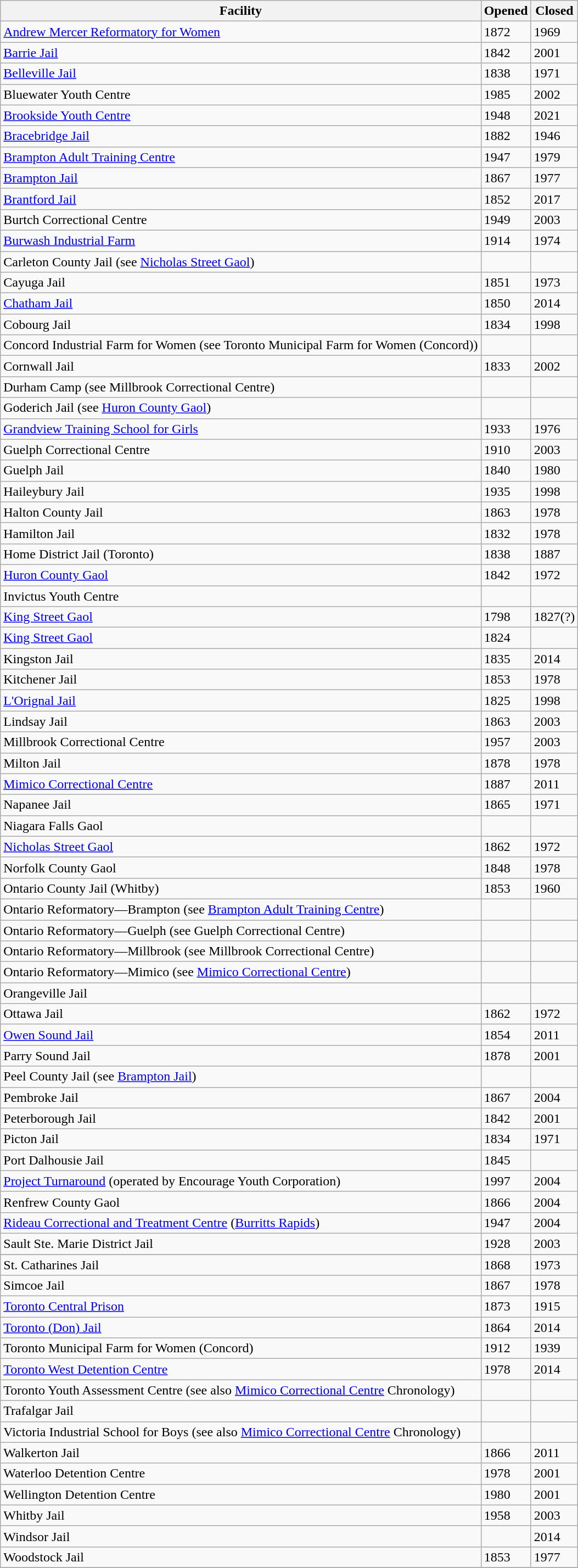<table class="wikitable sortable">
<tr>
<th>Facility</th>
<th>Opened</th>
<th>Closed</th>
</tr>
<tr>
<td><a href='#'>Andrew Mercer Reformatory for Women</a></td>
<td>1872</td>
<td>1969</td>
</tr>
<tr>
<td><a href='#'>Barrie Jail</a></td>
<td>1842</td>
<td>2001</td>
</tr>
<tr>
<td><a href='#'>Belleville Jail</a></td>
<td>1838</td>
<td>1971</td>
</tr>
<tr>
<td>Bluewater Youth Centre</td>
<td>1985</td>
<td>2002</td>
</tr>
<tr>
<td><a href='#'>Brookside Youth Centre</a></td>
<td>1948</td>
<td>2021</td>
</tr>
<tr>
<td><a href='#'>Bracebridge Jail</a></td>
<td>1882</td>
<td>1946</td>
</tr>
<tr>
<td><a href='#'>Brampton Adult Training Centre</a></td>
<td>1947</td>
<td>1979</td>
</tr>
<tr>
<td><a href='#'>Brampton Jail</a></td>
<td>1867</td>
<td>1977</td>
</tr>
<tr>
<td><a href='#'>Brantford Jail</a></td>
<td>1852</td>
<td>2017</td>
</tr>
<tr>
<td>Burtch Correctional Centre</td>
<td>1949</td>
<td>2003</td>
</tr>
<tr>
<td><a href='#'>Burwash Industrial Farm</a></td>
<td>1914</td>
<td>1974</td>
</tr>
<tr>
<td>Carleton County Jail (see <a href='#'>Nicholas Street Gaol</a>)</td>
<td></td>
<td></td>
</tr>
<tr>
<td>Cayuga Jail</td>
<td>1851</td>
<td>1973</td>
</tr>
<tr>
<td><a href='#'>Chatham Jail</a></td>
<td>1850</td>
<td>2014</td>
</tr>
<tr>
<td>Cobourg Jail</td>
<td>1834</td>
<td>1998</td>
</tr>
<tr>
<td>Concord Industrial Farm for Women (see Toronto Municipal Farm for Women (Concord))</td>
<td></td>
<td></td>
</tr>
<tr>
<td>Cornwall Jail</td>
<td>1833</td>
<td>2002</td>
</tr>
<tr>
<td>Durham Camp (see Millbrook Correctional Centre)</td>
<td></td>
<td></td>
</tr>
<tr>
<td>Goderich Jail (see <a href='#'>Huron County Gaol</a>)</td>
<td></td>
<td></td>
</tr>
<tr>
<td><a href='#'>Grandview Training School for Girls</a></td>
<td>1933</td>
<td>1976</td>
</tr>
<tr>
<td>Guelph Correctional Centre</td>
<td>1910</td>
<td>2003</td>
</tr>
<tr>
<td>Guelph Jail</td>
<td>1840</td>
<td>1980</td>
</tr>
<tr>
<td>Haileybury Jail</td>
<td>1935</td>
<td>1998</td>
</tr>
<tr>
<td>Halton County Jail</td>
<td>1863</td>
<td>1978</td>
</tr>
<tr>
<td>Hamilton Jail</td>
<td>1832</td>
<td>1978</td>
</tr>
<tr>
<td>Home District Jail (Toronto)</td>
<td>1838</td>
<td>1887</td>
</tr>
<tr>
<td><a href='#'>Huron County Gaol</a></td>
<td>1842</td>
<td>1972</td>
</tr>
<tr>
<td>Invictus Youth Centre</td>
<td></td>
<td></td>
</tr>
<tr>
<td><a href='#'>King Street Gaol</a></td>
<td>1798</td>
<td>1827(?)</td>
</tr>
<tr>
<td><a href='#'>King Street Gaol</a></td>
<td>1824</td>
<td></td>
</tr>
<tr>
<td>Kingston Jail</td>
<td>1835</td>
<td>2014</td>
</tr>
<tr>
<td>Kitchener Jail</td>
<td>1853</td>
<td>1978</td>
</tr>
<tr>
<td><a href='#'>L'Orignal Jail</a></td>
<td>1825</td>
<td>1998</td>
</tr>
<tr>
<td>Lindsay Jail</td>
<td>1863</td>
<td>2003</td>
</tr>
<tr>
<td>Millbrook Correctional Centre</td>
<td>1957</td>
<td>2003</td>
</tr>
<tr>
<td>Milton Jail</td>
<td>1878</td>
<td>1978</td>
</tr>
<tr>
<td><a href='#'>Mimico Correctional Centre</a></td>
<td>1887</td>
<td>2011</td>
</tr>
<tr>
<td>Napanee Jail</td>
<td>1865</td>
<td>1971</td>
</tr>
<tr>
<td>Niagara Falls Gaol</td>
<td></td>
<td></td>
</tr>
<tr>
<td><a href='#'>Nicholas Street Gaol</a></td>
<td>1862</td>
<td>1972</td>
</tr>
<tr>
<td>Norfolk County Gaol</td>
<td>1848</td>
<td>1978</td>
</tr>
<tr>
<td>Ontario County Jail (Whitby)</td>
<td>1853</td>
<td>1960</td>
</tr>
<tr>
<td>Ontario Reformatory—Brampton (see <a href='#'>Brampton Adult Training Centre</a>)</td>
<td></td>
<td></td>
</tr>
<tr>
<td>Ontario Reformatory—Guelph (see Guelph Correctional Centre)</td>
<td></td>
<td></td>
</tr>
<tr>
<td>Ontario Reformatory—Millbrook (see Millbrook Correctional Centre)</td>
<td></td>
<td></td>
</tr>
<tr>
<td>Ontario Reformatory—Mimico (see <a href='#'>Mimico Correctional Centre</a>)</td>
<td></td>
<td></td>
</tr>
<tr>
<td>Orangeville Jail</td>
<td></td>
<td></td>
</tr>
<tr>
<td>Ottawa Jail</td>
<td>1862</td>
<td>1972</td>
</tr>
<tr>
<td><a href='#'>Owen Sound Jail</a></td>
<td>1854</td>
<td>2011</td>
</tr>
<tr>
<td>Parry Sound Jail</td>
<td>1878</td>
<td>2001</td>
</tr>
<tr>
<td>Peel County Jail (see <a href='#'>Brampton Jail</a>)</td>
<td></td>
<td></td>
</tr>
<tr>
<td>Pembroke Jail</td>
<td>1867</td>
<td>2004</td>
</tr>
<tr>
<td>Peterborough Jail</td>
<td>1842</td>
<td>2001</td>
</tr>
<tr>
<td>Picton Jail</td>
<td>1834</td>
<td>1971</td>
</tr>
<tr>
<td>Port Dalhousie Jail</td>
<td>1845</td>
<td></td>
</tr>
<tr>
<td><a href='#'>Project Turnaround</a> (operated by Encourage Youth Corporation)</td>
<td>1997</td>
<td>2004</td>
</tr>
<tr>
<td>Renfrew County Gaol</td>
<td>1866</td>
<td>2004</td>
</tr>
<tr>
<td><a href='#'>Rideau Correctional and Treatment Centre</a> (<a href='#'>Burritts Rapids</a>)</td>
<td>1947</td>
<td>2004</td>
</tr>
<tr>
<td>Sault Ste. Marie District Jail</td>
<td>1928</td>
<td>2003</td>
</tr>
<tr>
</tr>
<tr>
<td>St. Catharines Jail</td>
<td>1868</td>
<td>1973</td>
</tr>
<tr>
<td>Simcoe Jail</td>
<td>1867</td>
<td>1978</td>
</tr>
<tr>
<td><a href='#'>Toronto Central Prison</a></td>
<td>1873</td>
<td>1915</td>
</tr>
<tr>
<td><a href='#'>Toronto (Don) Jail</a></td>
<td>1864</td>
<td>2014</td>
</tr>
<tr>
<td>Toronto Municipal Farm for Women (Concord)</td>
<td>1912</td>
<td>1939</td>
</tr>
<tr>
<td><a href='#'>Toronto West Detention Centre</a></td>
<td>1978</td>
<td>2014</td>
</tr>
<tr>
<td>Toronto Youth Assessment Centre (see also <a href='#'>Mimico Correctional Centre</a> Chronology)</td>
<td></td>
<td></td>
</tr>
<tr>
<td>Trafalgar Jail</td>
<td></td>
<td></td>
</tr>
<tr>
<td>Victoria Industrial School for Boys (see also <a href='#'>Mimico Correctional Centre</a> Chronology)</td>
<td></td>
<td></td>
</tr>
<tr>
<td>Walkerton Jail</td>
<td>1866</td>
<td>2011</td>
</tr>
<tr>
<td>Waterloo Detention Centre</td>
<td>1978</td>
<td>2001</td>
</tr>
<tr>
<td>Wellington Detention Centre</td>
<td>1980</td>
<td>2001</td>
</tr>
<tr>
<td>Whitby Jail</td>
<td>1958</td>
<td>2003</td>
</tr>
<tr>
<td>Windsor Jail</td>
<td></td>
<td>2014</td>
</tr>
<tr>
<td>Woodstock Jail</td>
<td>1853</td>
<td>1977</td>
</tr>
<tr>
</tr>
</table>
